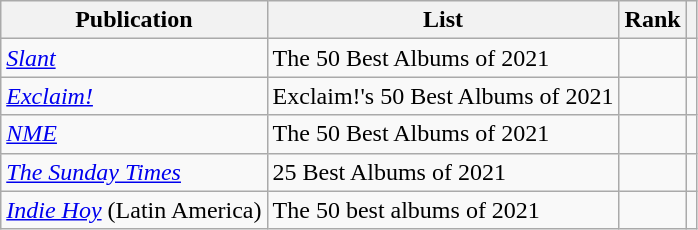<table class="wikitable sortable">
<tr>
<th>Publication</th>
<th>List</th>
<th>Rank</th>
<th class="unsortable"></th>
</tr>
<tr>
<td><a href='#'><em>Slant</em></a></td>
<td>The 50 Best Albums of 2021</td>
<td></td>
<td></td>
</tr>
<tr>
<td><em><a href='#'>Exclaim!</a></em></td>
<td>Exclaim!'s 50 Best Albums of 2021</td>
<td></td>
<td></td>
</tr>
<tr>
<td><em><a href='#'>NME</a></em></td>
<td>The 50 Best Albums of 2021</td>
<td></td>
<td></td>
</tr>
<tr>
<td><em><a href='#'>The Sunday Times</a></em></td>
<td>25 Best Albums of 2021</td>
<td></td>
<td></td>
</tr>
<tr>
<td><em><a href='#'>Indie Hoy</a></em> (Latin America)</td>
<td>The 50 best albums of 2021</td>
<td></td>
<td></td>
</tr>
</table>
